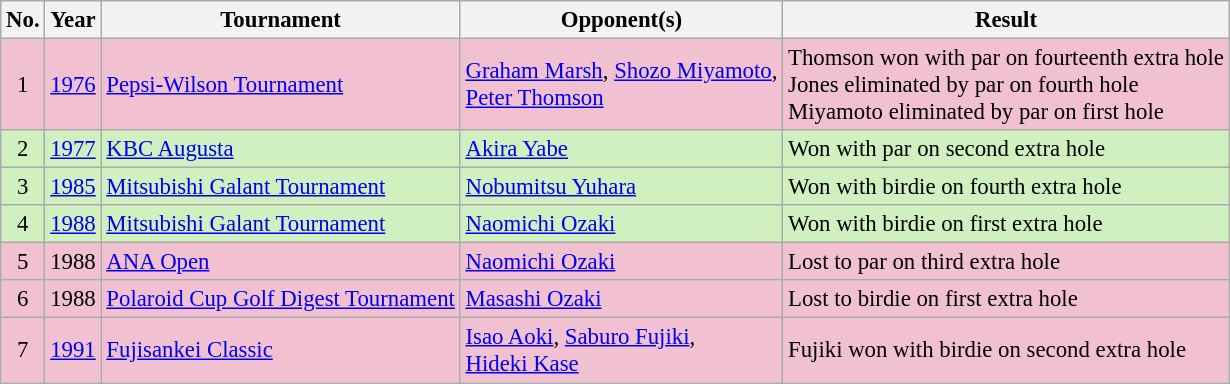<table class="wikitable" style="font-size:95%;">
<tr>
<th>No.</th>
<th>Year</th>
<th>Tournament</th>
<th>Opponent(s)</th>
<th>Result</th>
</tr>
<tr style="background:#F2C1D1;">
<td align=center>1</td>
<td><a href='#'>1976</a></td>
<td><a href='#'>Pepsi-Wilson Tournament</a></td>
<td> <a href='#'>Graham Marsh</a>,  <a href='#'>Shozo Miyamoto</a>,<br> <a href='#'>Peter Thomson</a></td>
<td>Thomson won with par on fourteenth extra hole<br>Jones eliminated by par on fourth hole<br>Miyamoto eliminated by par on first hole</td>
</tr>
<tr style="background:#D0F0C0;">
<td align=center>2</td>
<td><a href='#'>1977</a></td>
<td><a href='#'>KBC Augusta</a></td>
<td> <a href='#'>Akira Yabe</a></td>
<td>Won with par on second extra hole</td>
</tr>
<tr style="background:#D0F0C0;">
<td align=center>3</td>
<td><a href='#'>1985</a></td>
<td><a href='#'>Mitsubishi Galant Tournament</a></td>
<td> <a href='#'>Nobumitsu Yuhara</a></td>
<td>Won with birdie on fourth extra hole</td>
</tr>
<tr style="background:#D0F0C0;">
<td align=center>4</td>
<td><a href='#'>1988</a></td>
<td><a href='#'>Mitsubishi Galant Tournament</a></td>
<td> <a href='#'>Naomichi Ozaki</a></td>
<td>Won with birdie on first extra hole</td>
</tr>
<tr style="background:#F2C1D1;">
<td align=center>5</td>
<td>1988</td>
<td><a href='#'>ANA Open</a></td>
<td> <a href='#'>Naomichi Ozaki</a></td>
<td>Lost to par on third extra hole</td>
</tr>
<tr style="background:#F2C1D1;">
<td align=center>6</td>
<td>1988</td>
<td><a href='#'>Polaroid Cup Golf Digest Tournament</a></td>
<td> <a href='#'>Masashi Ozaki</a></td>
<td>Lost to birdie on first extra hole</td>
</tr>
<tr style="background:#F2C1D1;">
<td align=center>7</td>
<td><a href='#'>1991</a></td>
<td><a href='#'>Fujisankei Classic</a></td>
<td> <a href='#'>Isao Aoki</a>,  <a href='#'>Saburo Fujiki</a>,<br> <a href='#'>Hideki Kase</a></td>
<td>Fujiki won with birdie on second extra hole</td>
</tr>
</table>
